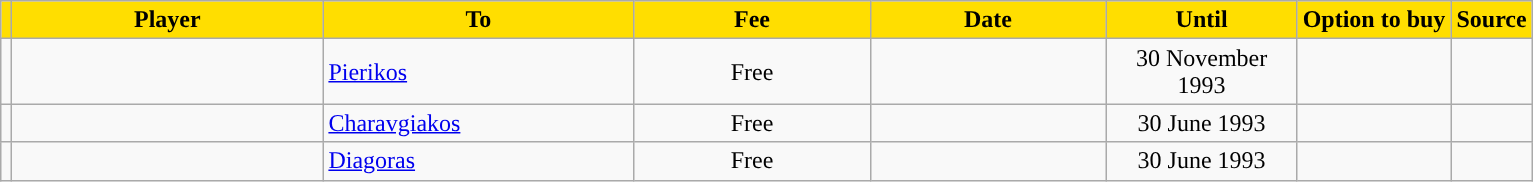<table class="wikitable sortable">
<tr>
<th style="background:#FFDE00"></th>
<th width=200 style="background:#FFDE00">Player</th>
<th width=200 style="background:#FFDE00">To</th>
<th width=150 style="background:#FFDE00">Fee</th>
<th width=150 style="background:#FFDE00">Date</th>
<th width=120 style="background:#FFDE00">Until</th>
<th style="background:#FFDE00">Option to buy</th>
<th style="background:#FFDE00">Source</th>
</tr>
<tr>
<td align=center></td>
<td></td>
<td> <a href='#'>Pierikos</a></td>
<td align=center>Free</td>
<td align=center></td>
<td align=center>30 November 1993</td>
<td align=center></td>
<td align=center></td>
</tr>
<tr>
<td align=center></td>
<td></td>
<td> <a href='#'>Charavgiakos</a></td>
<td align=center>Free</td>
<td align=center></td>
<td align=center>30 June 1993</td>
<td align=center></td>
<td align=center></td>
</tr>
<tr>
<td align=center></td>
<td></td>
<td> <a href='#'>Diagoras</a></td>
<td align=center>Free</td>
<td align=center></td>
<td align=center>30 June 1993</td>
<td align=center></td>
<td align=center></td>
</tr>
</table>
